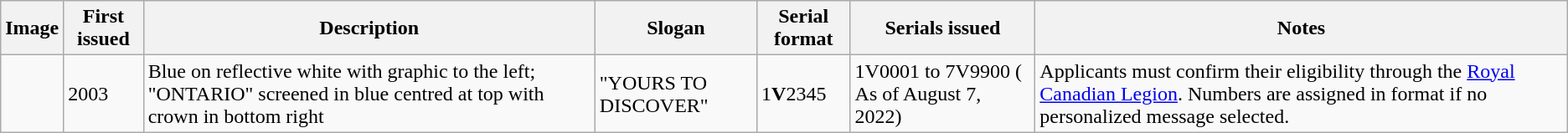<table class="wikitable">
<tr>
<th>Image</th>
<th>First issued</th>
<th>Description</th>
<th>Slogan</th>
<th>Serial format</th>
<th>Serials issued</th>
<th>Notes</th>
</tr>
<tr>
<td></td>
<td>2003</td>
<td>Blue on reflective white with graphic to the left; "ONTARIO" screened in blue centred at top with crown in bottom right</td>
<td>"YOURS TO DISCOVER"</td>
<td>1<strong>V</strong>2345</td>
<td>1V0001 to 7V9900 ( As of August 7, 2022)</td>
<td>Applicants must confirm their eligibility through the <a href='#'>Royal Canadian Legion</a>. Numbers are assigned in  format if no personalized message selected.</td>
</tr>
</table>
